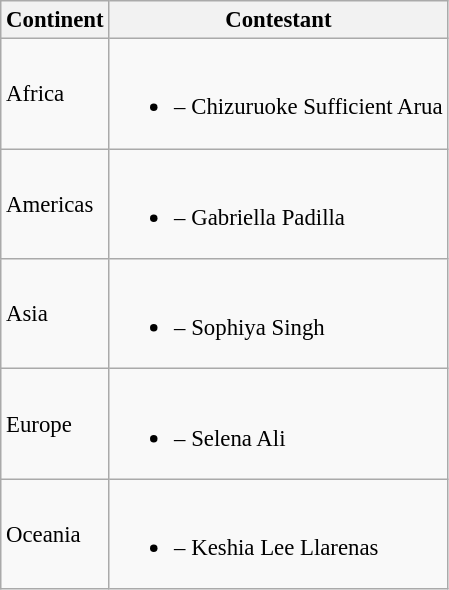<table class="wikitable sortable" style="font-size: 95%;">
<tr>
<th>Continent</th>
<th>Contestant</th>
</tr>
<tr>
<td>Africa</td>
<td><br><ul><li> – Chizuruoke Sufficient Arua</li></ul></td>
</tr>
<tr>
<td>Americas</td>
<td><br><ul><li> – Gabriella Padilla</li></ul></td>
</tr>
<tr>
<td>Asia</td>
<td><br><ul><li> – Sophiya Singh</li></ul></td>
</tr>
<tr>
<td>Europe</td>
<td><br><ul><li> – Selena Ali</li></ul></td>
</tr>
<tr>
<td>Oceania</td>
<td><br><ul><li> – Keshia Lee Llarenas</li></ul></td>
</tr>
</table>
